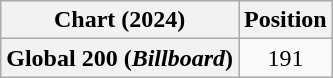<table class="wikitable plainrowheaders" style="text-align:center">
<tr>
<th scope="col">Chart (2024)</th>
<th scope="col">Position</th>
</tr>
<tr>
<th scope="row">Global 200 (<em>Billboard</em>)</th>
<td>191</td>
</tr>
</table>
